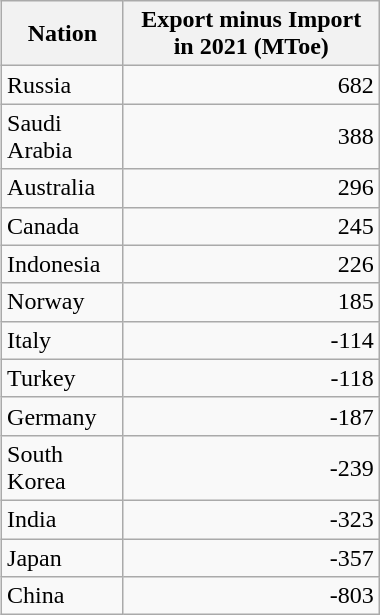<table class="wikitable sortable" style="width:20%; float:right;">
<tr>
<th>Nation</th>
<th>Export minus Import in 2021 (MToe)</th>
</tr>
<tr>
<td>Russia</td>
<td align="right">682</td>
</tr>
<tr>
<td>Saudi Arabia</td>
<td align="right">388</td>
</tr>
<tr>
<td>Australia</td>
<td style="text-align:right;">296</td>
</tr>
<tr>
<td>Canada</td>
<td align="right">245</td>
</tr>
<tr>
<td>Indonesia</td>
<td align="right">226</td>
</tr>
<tr>
<td>Norway</td>
<td align="right">185</td>
</tr>
<tr>
<td>Italy</td>
<td align="right">-114</td>
</tr>
<tr>
<td>Turkey</td>
<td align="right">-118</td>
</tr>
<tr>
<td>Germany</td>
<td align="right">-187</td>
</tr>
<tr>
<td>South Korea</td>
<td align="right">-239</td>
</tr>
<tr>
<td>India</td>
<td align="right">-323</td>
</tr>
<tr>
<td>Japan</td>
<td align="right">-357</td>
</tr>
<tr>
<td>China</td>
<td align="right">-803</td>
</tr>
</table>
